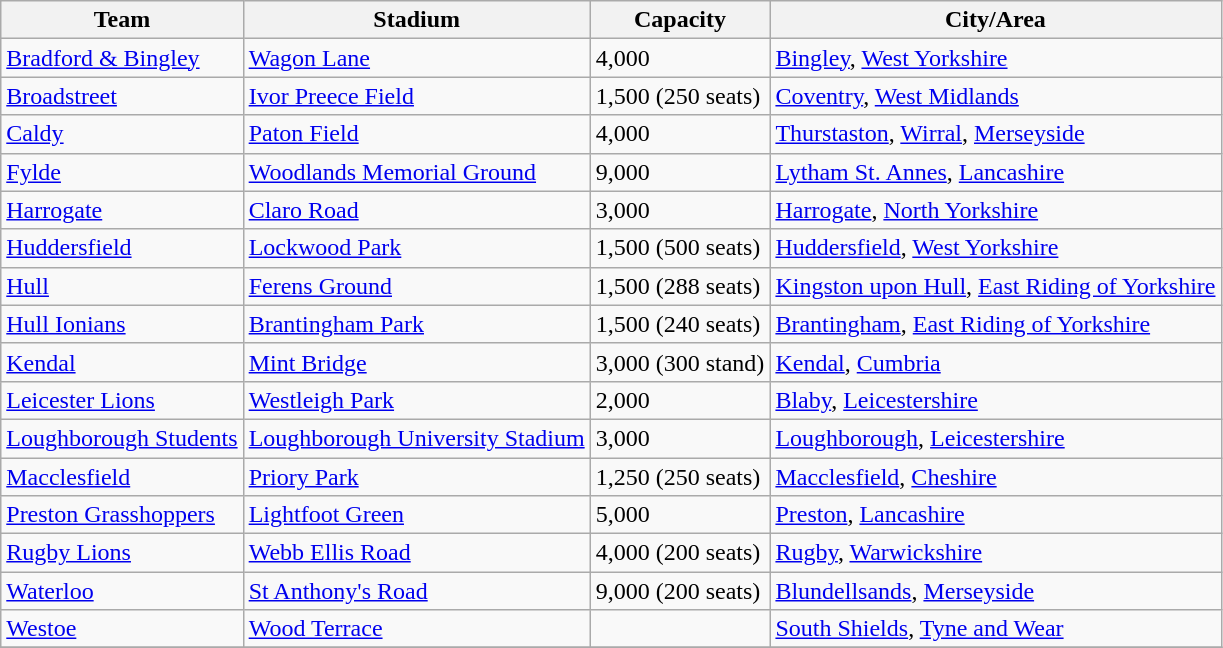<table class="wikitable sortable">
<tr>
<th>Team</th>
<th>Stadium</th>
<th>Capacity</th>
<th>City/Area</th>
</tr>
<tr>
<td><a href='#'>Bradford & Bingley</a></td>
<td><a href='#'>Wagon Lane</a></td>
<td>4,000</td>
<td><a href='#'>Bingley</a>, <a href='#'>West Yorkshire</a></td>
</tr>
<tr>
<td><a href='#'>Broadstreet</a></td>
<td><a href='#'>Ivor Preece Field</a></td>
<td>1,500 (250 seats)</td>
<td><a href='#'>Coventry</a>, <a href='#'>West Midlands</a></td>
</tr>
<tr>
<td><a href='#'>Caldy</a></td>
<td><a href='#'>Paton Field</a></td>
<td>4,000</td>
<td><a href='#'>Thurstaston</a>, <a href='#'>Wirral</a>, <a href='#'>Merseyside</a></td>
</tr>
<tr>
<td><a href='#'>Fylde</a></td>
<td><a href='#'>Woodlands Memorial Ground</a></td>
<td>9,000</td>
<td><a href='#'>Lytham St. Annes</a>, <a href='#'>Lancashire</a></td>
</tr>
<tr>
<td><a href='#'>Harrogate</a></td>
<td><a href='#'>Claro Road</a></td>
<td>3,000</td>
<td><a href='#'>Harrogate</a>, <a href='#'>North Yorkshire</a></td>
</tr>
<tr>
<td><a href='#'>Huddersfield</a></td>
<td><a href='#'>Lockwood Park</a></td>
<td>1,500 (500 seats)</td>
<td><a href='#'>Huddersfield</a>, <a href='#'>West Yorkshire</a></td>
</tr>
<tr>
<td><a href='#'>Hull</a></td>
<td><a href='#'>Ferens Ground</a></td>
<td>1,500 (288 seats)</td>
<td><a href='#'>Kingston upon Hull</a>, <a href='#'>East Riding of Yorkshire</a></td>
</tr>
<tr>
<td><a href='#'>Hull Ionians</a></td>
<td><a href='#'>Brantingham Park</a></td>
<td>1,500 (240 seats)</td>
<td><a href='#'>Brantingham</a>, <a href='#'>East Riding of Yorkshire</a></td>
</tr>
<tr>
<td><a href='#'>Kendal</a></td>
<td><a href='#'>Mint Bridge</a></td>
<td>3,000 (300 stand)</td>
<td><a href='#'>Kendal</a>, <a href='#'>Cumbria</a></td>
</tr>
<tr>
<td><a href='#'>Leicester Lions</a></td>
<td><a href='#'>Westleigh Park</a></td>
<td>2,000</td>
<td><a href='#'>Blaby</a>, <a href='#'>Leicestershire</a></td>
</tr>
<tr>
<td><a href='#'>Loughborough Students</a></td>
<td><a href='#'>Loughborough University Stadium</a></td>
<td>3,000</td>
<td><a href='#'>Loughborough</a>, <a href='#'>Leicestershire</a></td>
</tr>
<tr>
<td><a href='#'>Macclesfield</a></td>
<td><a href='#'>Priory Park</a></td>
<td>1,250 (250 seats)</td>
<td><a href='#'>Macclesfield</a>, <a href='#'>Cheshire</a></td>
</tr>
<tr>
<td><a href='#'>Preston Grasshoppers</a></td>
<td><a href='#'>Lightfoot Green</a></td>
<td>5,000</td>
<td><a href='#'>Preston</a>, <a href='#'>Lancashire</a></td>
</tr>
<tr>
<td><a href='#'>Rugby Lions</a></td>
<td><a href='#'>Webb Ellis Road</a></td>
<td>4,000 (200 seats)</td>
<td><a href='#'>Rugby</a>, <a href='#'>Warwickshire</a></td>
</tr>
<tr>
<td><a href='#'>Waterloo</a></td>
<td><a href='#'>St Anthony's Road</a></td>
<td>9,000 (200 seats)</td>
<td><a href='#'>Blundellsands</a>, <a href='#'>Merseyside</a></td>
</tr>
<tr>
<td><a href='#'>Westoe</a></td>
<td><a href='#'>Wood Terrace</a></td>
<td></td>
<td><a href='#'>South Shields</a>, <a href='#'>Tyne and Wear</a></td>
</tr>
<tr>
</tr>
</table>
